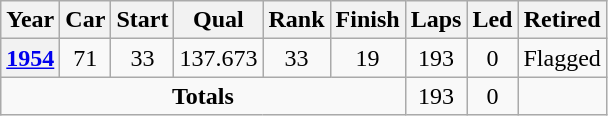<table class="wikitable" style="text-align:center">
<tr>
<th>Year</th>
<th>Car</th>
<th>Start</th>
<th>Qual</th>
<th>Rank</th>
<th>Finish</th>
<th>Laps</th>
<th>Led</th>
<th>Retired</th>
</tr>
<tr>
<th><a href='#'>1954</a></th>
<td>71</td>
<td>33</td>
<td>137.673</td>
<td>33</td>
<td>19</td>
<td>193</td>
<td>0</td>
<td>Flagged</td>
</tr>
<tr>
<td colspan=6><strong>Totals</strong></td>
<td>193</td>
<td>0</td>
<td></td>
</tr>
</table>
